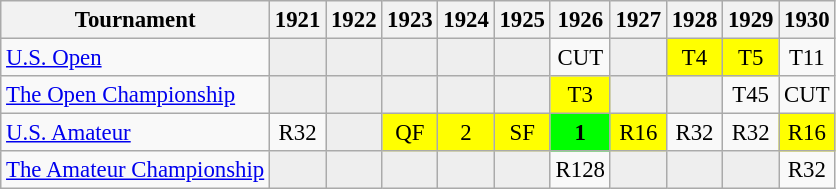<table class="wikitable" style="font-size:95%;text-align:center;">
<tr>
<th>Tournament</th>
<th>1921</th>
<th>1922</th>
<th>1923</th>
<th>1924</th>
<th>1925</th>
<th>1926</th>
<th>1927</th>
<th>1928</th>
<th>1929</th>
<th>1930</th>
</tr>
<tr>
<td align=left><a href='#'>U.S. Open</a></td>
<td style="background:#eeeeee;"></td>
<td style="background:#eeeeee;"></td>
<td style="background:#eeeeee;"></td>
<td style="background:#eeeeee;"></td>
<td style="background:#eeeeee;"></td>
<td>CUT</td>
<td style="background:#eeeeee;"></td>
<td style="background:yellow;">T4</td>
<td style="background:yellow;">T5</td>
<td>T11</td>
</tr>
<tr>
<td align=left><a href='#'>The Open Championship</a></td>
<td style="background:#eeeeee;"></td>
<td style="background:#eeeeee;"></td>
<td style="background:#eeeeee;"></td>
<td style="background:#eeeeee;"></td>
<td style="background:#eeeeee;"></td>
<td style="background:yellow;">T3</td>
<td style="background:#eeeeee;"></td>
<td style="background:#eeeeee;"></td>
<td>T45</td>
<td>CUT</td>
</tr>
<tr>
<td align=left><a href='#'>U.S. Amateur</a></td>
<td>R32</td>
<td style="background:#eeeeee;"></td>
<td style="background:yellow;">QF</td>
<td style="background:yellow;">2</td>
<td style="background:yellow;">SF</td>
<td style="background:#00ff00;"><strong>1</strong></td>
<td style="background:yellow;">R16</td>
<td>R32</td>
<td>R32</td>
<td style="background:yellow;">R16</td>
</tr>
<tr>
<td align=left><a href='#'>The Amateur Championship</a></td>
<td style="background:#eeeeee;"></td>
<td style="background:#eeeeee;"></td>
<td style="background:#eeeeee;"></td>
<td style="background:#eeeeee;"></td>
<td style="background:#eeeeee;"></td>
<td>R128</td>
<td style="background:#eeeeee;"></td>
<td style="background:#eeeeee;"></td>
<td style="background:#eeeeee;"></td>
<td>R32</td>
</tr>
</table>
